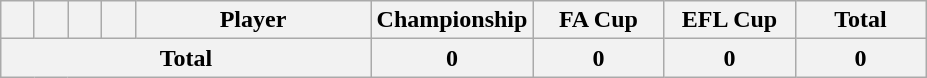<table class="wikitable sortable" style="text-align:center">
<tr>
<th width=15></th>
<th width=15></th>
<th width=15></th>
<th width=15></th>
<th width=150>Player</th>
<th width=80>Championship</th>
<th width=80>FA Cup</th>
<th width=80>EFL Cup</th>
<th width=80>Total</th>
</tr>
<tr>
<th colspan="5">Total</th>
<th>0</th>
<th>0</th>
<th>0</th>
<th>0</th>
</tr>
</table>
